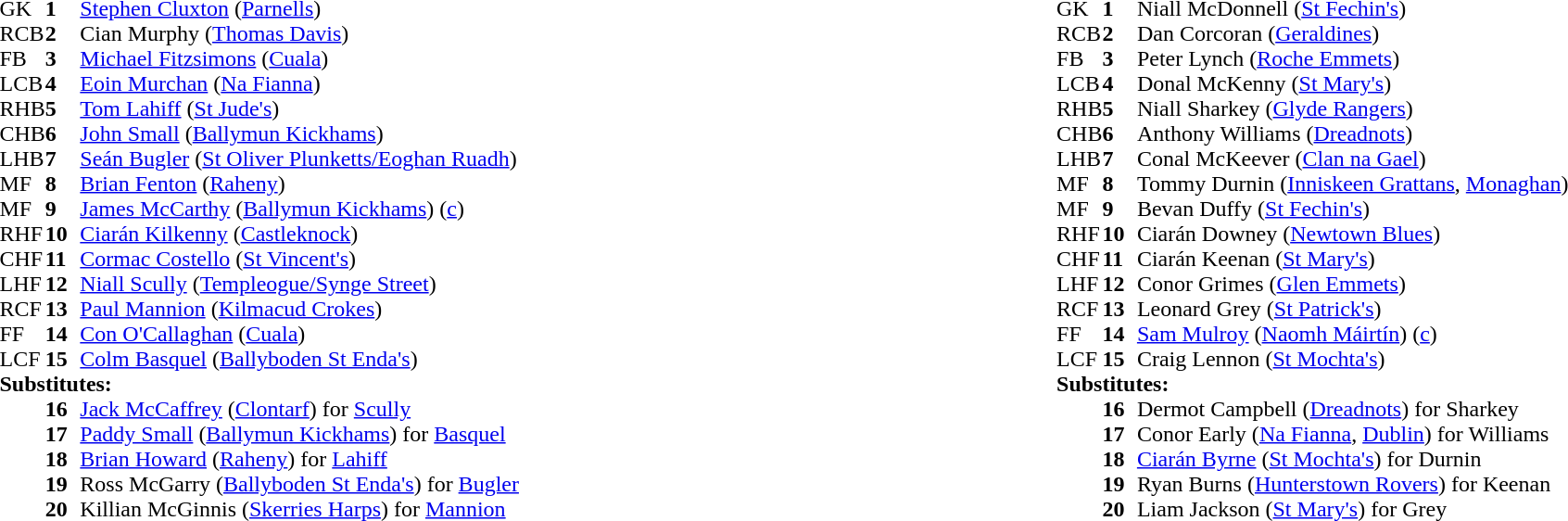<table style="width:100%;">
<tr>
<td style="vertical-align:top; width:50%"><br><table cellspacing="0" cellpadding="0">
<tr>
<th width="25"></th>
<th width="25"></th>
</tr>
<tr>
<td>GK</td>
<td><strong>1</strong></td>
<td><a href='#'>Stephen Cluxton</a> (<a href='#'>Parnells</a>)</td>
</tr>
<tr>
<td>RCB</td>
<td><strong>2</strong></td>
<td>Cian Murphy (<a href='#'>Thomas Davis</a>)</td>
</tr>
<tr>
<td>FB</td>
<td><strong>3</strong></td>
<td><a href='#'>Michael Fitzsimons</a> (<a href='#'>Cuala</a>)</td>
</tr>
<tr>
<td>LCB</td>
<td><strong>4</strong></td>
<td><a href='#'>Eoin Murchan</a> (<a href='#'>Na Fianna</a>)</td>
</tr>
<tr>
<td>RHB</td>
<td><strong>5</strong></td>
<td><a href='#'>Tom Lahiff</a> (<a href='#'>St Jude's</a>)</td>
</tr>
<tr>
<td>CHB</td>
<td><strong>6</strong></td>
<td><a href='#'>John Small</a> (<a href='#'>Ballymun Kickhams</a>)</td>
</tr>
<tr>
<td>LHB</td>
<td><strong>7</strong></td>
<td><a href='#'>Seán Bugler</a> (<a href='#'>St Oliver Plunketts/Eoghan Ruadh</a>)</td>
</tr>
<tr>
<td>MF</td>
<td><strong>8</strong></td>
<td><a href='#'>Brian Fenton</a> (<a href='#'>Raheny</a>)</td>
</tr>
<tr>
<td>MF</td>
<td><strong>9</strong></td>
<td><a href='#'>James McCarthy</a> (<a href='#'>Ballymun Kickhams</a>) (<a href='#'>c</a>)</td>
</tr>
<tr>
<td>RHF</td>
<td><strong>10</strong></td>
<td><a href='#'>Ciarán Kilkenny</a> (<a href='#'>Castleknock</a>)</td>
</tr>
<tr>
<td>CHF</td>
<td><strong>11</strong></td>
<td><a href='#'>Cormac Costello</a> (<a href='#'>St Vincent's</a>)</td>
</tr>
<tr>
<td>LHF</td>
<td><strong>12</strong></td>
<td><a href='#'>Niall Scully</a> (<a href='#'>Templeogue/Synge Street</a>)</td>
</tr>
<tr>
<td>RCF</td>
<td><strong>13</strong></td>
<td><a href='#'>Paul Mannion</a> (<a href='#'>Kilmacud Crokes</a>)</td>
</tr>
<tr>
<td>FF</td>
<td><strong>14</strong></td>
<td><a href='#'>Con O'Callaghan</a> (<a href='#'>Cuala</a>)</td>
</tr>
<tr>
<td>LCF</td>
<td><strong>15</strong></td>
<td><a href='#'>Colm Basquel</a> (<a href='#'>Ballyboden St Enda's</a>)</td>
</tr>
<tr>
<td colspan=3><strong>Substitutes:</strong></td>
</tr>
<tr>
<td></td>
<td><strong>16</strong></td>
<td><a href='#'>Jack McCaffrey</a> (<a href='#'>Clontarf</a>) for <a href='#'>Scully</a></td>
</tr>
<tr>
<td></td>
<td><strong>17</strong></td>
<td><a href='#'>Paddy Small</a> (<a href='#'>Ballymun Kickhams</a>) for <a href='#'>Basquel</a></td>
</tr>
<tr>
<td></td>
<td><strong>18</strong></td>
<td><a href='#'>Brian Howard</a> (<a href='#'>Raheny</a>) for <a href='#'>Lahiff</a></td>
</tr>
<tr>
<td></td>
<td><strong>19</strong></td>
<td>Ross McGarry (<a href='#'>Ballyboden St Enda's</a>) for <a href='#'>Bugler</a></td>
</tr>
<tr>
<td></td>
<td><strong>20</strong></td>
<td>Killian McGinnis (<a href='#'>Skerries Harps</a>) for <a href='#'>Mannion</a></td>
</tr>
</table>
</td>
<td style="vertical-align:top; width:50%"><br><table cellspacing="0" cellpadding="0" style="margin:auto">
<tr>
<th width="25"></th>
<th width="25"></th>
</tr>
<tr>
<td>GK</td>
<td><strong>1</strong></td>
<td>Niall McDonnell (<a href='#'>St Fechin's</a>)</td>
</tr>
<tr>
<td>RCB</td>
<td><strong>2</strong></td>
<td>Dan Corcoran (<a href='#'>Geraldines</a>)</td>
</tr>
<tr>
<td>FB</td>
<td><strong>3</strong></td>
<td>Peter Lynch (<a href='#'>Roche Emmets</a>)</td>
</tr>
<tr>
<td>LCB</td>
<td><strong>4</strong></td>
<td>Donal McKenny (<a href='#'>St Mary's</a>)</td>
</tr>
<tr>
<td>RHB</td>
<td><strong>5</strong></td>
<td>Niall Sharkey (<a href='#'>Glyde Rangers</a>)</td>
</tr>
<tr>
<td>CHB</td>
<td><strong>6</strong></td>
<td>Anthony Williams (<a href='#'>Dreadnots</a>)</td>
</tr>
<tr>
<td>LHB</td>
<td><strong>7</strong></td>
<td>Conal McKeever (<a href='#'>Clan na Gael</a>)</td>
</tr>
<tr>
<td>MF</td>
<td><strong>8</strong></td>
<td>Tommy Durnin (<a href='#'>Inniskeen Grattans</a>, <a href='#'>Monaghan</a>)</td>
</tr>
<tr>
<td>MF</td>
<td><strong>9</strong></td>
<td>Bevan Duffy (<a href='#'>St Fechin's</a>)</td>
</tr>
<tr>
<td>RHF</td>
<td><strong>10</strong></td>
<td>Ciarán Downey (<a href='#'>Newtown Blues</a>)</td>
</tr>
<tr>
<td>CHF</td>
<td><strong>11</strong></td>
<td>Ciarán Keenan (<a href='#'>St Mary's</a>)</td>
</tr>
<tr>
<td>LHF</td>
<td><strong>12</strong></td>
<td>Conor Grimes (<a href='#'>Glen Emmets</a>)</td>
</tr>
<tr>
<td>RCF</td>
<td><strong>13</strong></td>
<td>Leonard Grey (<a href='#'>St Patrick's</a>)</td>
</tr>
<tr>
<td>FF</td>
<td><strong>14</strong></td>
<td><a href='#'>Sam Mulroy</a> (<a href='#'>Naomh Máirtín</a>) (<a href='#'>c</a>)</td>
</tr>
<tr>
<td>LCF</td>
<td><strong>15</strong></td>
<td>Craig Lennon (<a href='#'>St Mochta's</a>)</td>
</tr>
<tr>
<td colspan=3><strong>Substitutes:</strong></td>
</tr>
<tr>
<td></td>
<td><strong>16</strong></td>
<td>Dermot Campbell (<a href='#'>Dreadnots</a>) for Sharkey</td>
</tr>
<tr>
<td></td>
<td><strong>17</strong></td>
<td>Conor Early (<a href='#'>Na Fianna</a>, <a href='#'>Dublin</a>) for Williams</td>
</tr>
<tr>
<td></td>
<td><strong>18</strong></td>
<td><a href='#'>Ciarán Byrne</a> (<a href='#'>St Mochta's</a>) for Durnin</td>
</tr>
<tr>
<td></td>
<td><strong>19</strong></td>
<td>Ryan Burns (<a href='#'>Hunterstown Rovers</a>) for Keenan</td>
</tr>
<tr>
<td></td>
<td><strong>20</strong></td>
<td>Liam Jackson (<a href='#'>St Mary's</a>) for Grey</td>
</tr>
</table>
</td>
</tr>
</table>
